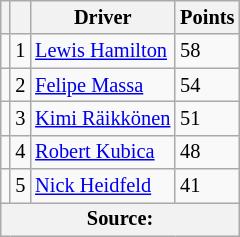<table class="wikitable" style="font-size: 85%;">
<tr>
<th></th>
<th></th>
<th>Driver</th>
<th>Points</th>
</tr>
<tr>
<td></td>
<td style="text-align: center">1</td>
<td> <a href='#'>Lewis Hamilton</a></td>
<td>58</td>
</tr>
<tr>
<td></td>
<td style="text-align: center">2</td>
<td> <a href='#'>Felipe Massa</a></td>
<td>54</td>
</tr>
<tr>
<td></td>
<td style="text-align: center">3</td>
<td> <a href='#'>Kimi Räikkönen</a></td>
<td>51</td>
</tr>
<tr>
<td></td>
<td style="text-align: center">4</td>
<td> <a href='#'>Robert Kubica</a></td>
<td>48</td>
</tr>
<tr>
<td></td>
<td style="text-align: center">5</td>
<td> <a href='#'>Nick Heidfeld</a></td>
<td>41</td>
</tr>
<tr>
<th colspan=4>Source:</th>
</tr>
</table>
